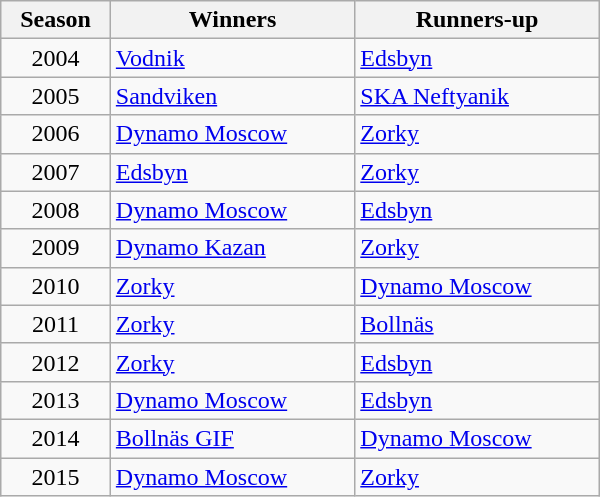<table class="wikitable sortable" style="width:400px;">
<tr>
<th>Season</th>
<th>Winners</th>
<th>Runners-up</th>
</tr>
<tr>
<td style="text-align:center;">2004</td>
<td> <a href='#'>Vodnik</a></td>
<td> <a href='#'>Edsbyn</a></td>
</tr>
<tr>
<td style="text-align:center;">2005</td>
<td> <a href='#'>Sandviken</a></td>
<td> <a href='#'>SKA Neftyanik</a></td>
</tr>
<tr>
<td style="text-align:center;">2006</td>
<td> <a href='#'>Dynamo Moscow</a></td>
<td> <a href='#'>Zorky</a></td>
</tr>
<tr>
<td style="text-align:center;">2007</td>
<td> <a href='#'>Edsbyn</a></td>
<td> <a href='#'>Zorky</a></td>
</tr>
<tr>
<td style="text-align:center;">2008</td>
<td> <a href='#'>Dynamo Moscow</a></td>
<td> <a href='#'>Edsbyn</a></td>
</tr>
<tr>
<td style="text-align:center;">2009</td>
<td> <a href='#'>Dynamo Kazan</a></td>
<td> <a href='#'>Zorky</a></td>
</tr>
<tr>
<td style="text-align:center;">2010</td>
<td> <a href='#'>Zorky</a></td>
<td> <a href='#'>Dynamo Moscow</a></td>
</tr>
<tr>
<td style="text-align:center;">2011</td>
<td> <a href='#'>Zorky</a></td>
<td> <a href='#'>Bollnäs</a></td>
</tr>
<tr>
<td style="text-align:center;">2012</td>
<td> <a href='#'>Zorky</a></td>
<td> <a href='#'>Edsbyn</a></td>
</tr>
<tr>
<td style="text-align:center;">2013</td>
<td> <a href='#'>Dynamo Moscow</a></td>
<td> <a href='#'>Edsbyn</a></td>
</tr>
<tr>
<td style="text-align:center;">2014</td>
<td> <a href='#'>Bollnäs GIF</a></td>
<td> <a href='#'>Dynamo Moscow</a></td>
</tr>
<tr>
<td style="text-align:center;">2015</td>
<td> <a href='#'>Dynamo Moscow</a></td>
<td> <a href='#'>Zorky</a></td>
</tr>
</table>
